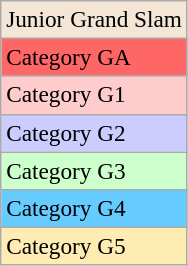<table class="sortable wikitable" style=font-size:97%>
<tr bgcolor=#f3e6d7>
<td>Junior Grand Slam</td>
</tr>
<tr bgcolor=#FF6666>
<td>Category GA</td>
</tr>
<tr bgcolor=#ffcccc>
<td>Category G1</td>
</tr>
<tr bgcolor=#ccccff>
<td>Category G2</td>
</tr>
<tr bgcolor=#CCFFCC>
<td>Category G3</td>
</tr>
<tr bgcolor=#66CCFF>
<td>Category G4</td>
</tr>
<tr bgcolor=#ffecb2>
<td>Category G5</td>
</tr>
</table>
